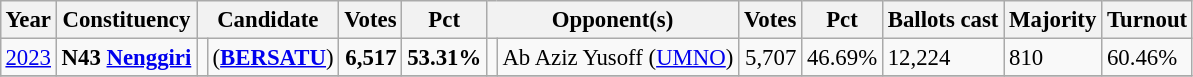<table class="wikitable" style="margin:0.5em ; font-size:95%">
<tr>
<th>Year</th>
<th>Constituency</th>
<th colspan=2>Candidate</th>
<th>Votes</th>
<th>Pct</th>
<th colspan=2>Opponent(s)</th>
<th>Votes</th>
<th>Pct</th>
<th>Ballots cast</th>
<th>Majority</th>
<th>Turnout</th>
</tr>
<tr>
<td><a href='#'>2023</a></td>
<td><strong>N43 <a href='#'>Nenggiri</a></strong></td>
<td></td>
<td> (<a href='#'><strong>BERSATU</strong></a>)</td>
<td align="right"><strong>6,517</strong></td>
<td><strong>53.31%</strong></td>
<td></td>
<td>Ab Aziz Yusoff (<a href='#'>UMNO</a>)</td>
<td align="right">5,707</td>
<td>46.69%</td>
<td>12,224</td>
<td>810</td>
<td>60.46%</td>
</tr>
<tr>
</tr>
</table>
